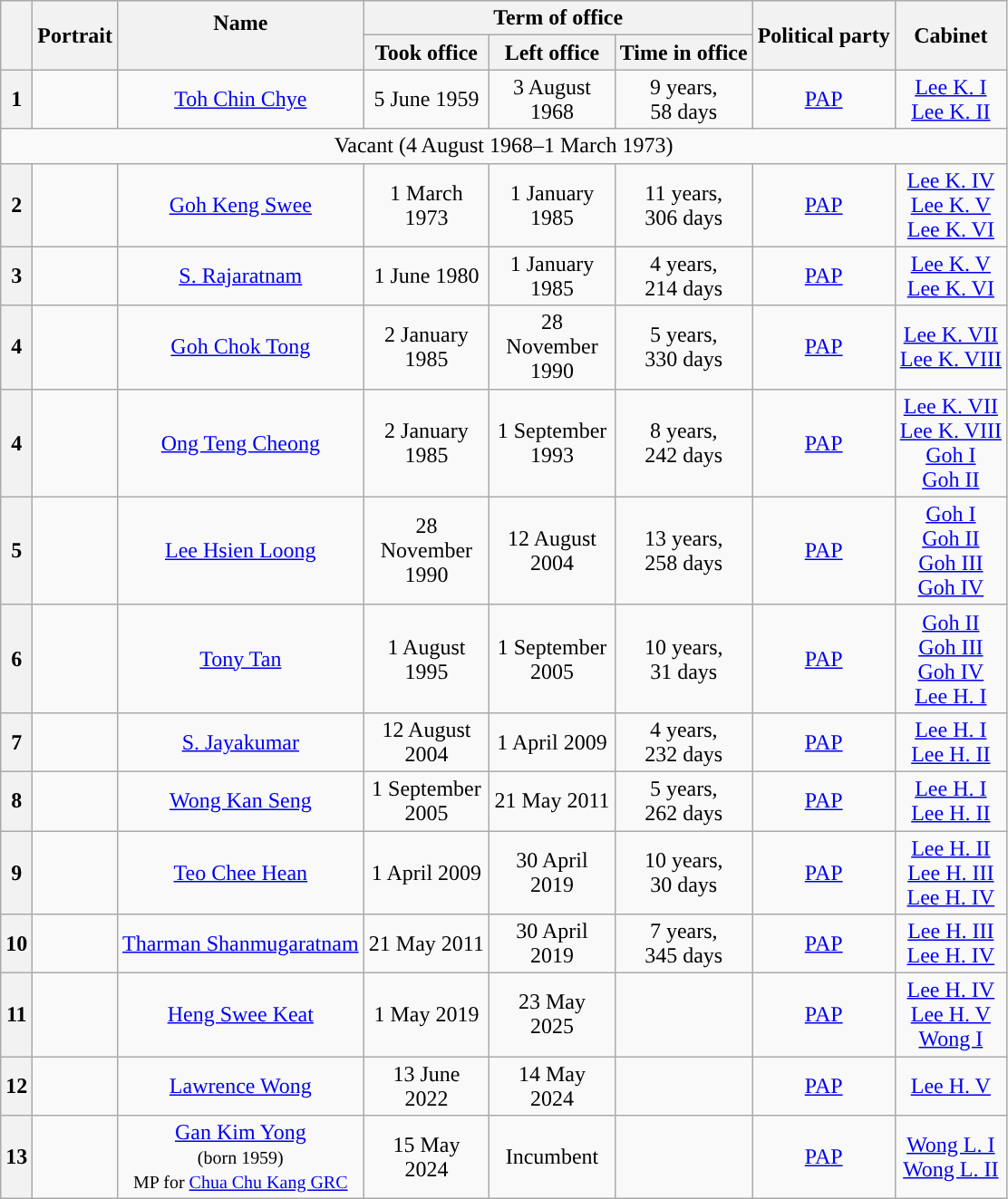<table class="wikitable" style="text-align:center; border:1px #aaf solid;">
<tr>
<th rowspan="2"></th>
<th rowspan="2">Portrait</th>
<th rowspan="2">Name<br><br></th>
<th colspan="3">Term of office</th>
<th rowspan="2">Political party</th>
<th rowspan="2">Cabinet</th>
</tr>
<tr>
<th width="85">Took office</th>
<th width="85">Left office</th>
<th>Time in office</th>
</tr>
<tr>
<th style="background:">1</th>
<td></td>
<td><a href='#'>Toh Chin Chye</a><br></td>
<td>5 June 1959</td>
<td>3 August 1968</td>
<td>9 years,<br>58 days</td>
<td><a href='#'>PAP</a></td>
<td><a href='#'>Lee K. I</a><br><a href='#'>Lee K. II</a></td>
</tr>
<tr>
<td colspan="8">Vacant (4 August 1968–1 March 1973)</td>
</tr>
<tr>
<th style="background:">2</th>
<td></td>
<td><a href='#'>Goh Keng Swee</a><br></td>
<td>1 March 1973</td>
<td>1 January 1985</td>
<td>11 years,<br>306 days</td>
<td><a href='#'>PAP</a></td>
<td><a href='#'>Lee K. IV</a><br><a href='#'>Lee K. V</a><br><a href='#'>Lee K. VI</a></td>
</tr>
<tr>
<th style="background:">3</th>
<td></td>
<td><a href='#'>S. Rajaratnam</a><br></td>
<td>1 June 1980</td>
<td>1 January 1985</td>
<td>4 years,<br>214 days</td>
<td><a href='#'>PAP</a></td>
<td><a href='#'>Lee K. V</a><br><a href='#'>Lee K. VI</a></td>
</tr>
<tr>
<th style="background:">4</th>
<td></td>
<td><a href='#'>Goh Chok Tong</a><br></td>
<td>2 January 1985</td>
<td>28 November 1990</td>
<td>5 years,<br>330 days</td>
<td><a href='#'>PAP</a></td>
<td><a href='#'>Lee K. VII</a><br><a href='#'>Lee K. VIII</a></td>
</tr>
<tr>
<th style="background:">4</th>
<td></td>
<td><a href='#'>Ong Teng Cheong</a><br></td>
<td>2 January 1985</td>
<td>1 September 1993</td>
<td>8 years,<br>242 days</td>
<td><a href='#'>PAP</a></td>
<td><a href='#'>Lee K. VII</a><br><a href='#'>Lee K. VIII</a><br><a href='#'>Goh I</a><br><a href='#'>Goh II</a></td>
</tr>
<tr>
<th style="background:">5</th>
<td></td>
<td><a href='#'>Lee Hsien Loong</a><br></td>
<td>28 November 1990</td>
<td>12 August 2004</td>
<td>13 years,<br>258 days</td>
<td><a href='#'>PAP</a></td>
<td><a href='#'>Goh I</a><br><a href='#'>Goh II</a><br><a href='#'>Goh III</a><br><a href='#'>Goh IV</a></td>
</tr>
<tr>
<th style="background:">6</th>
<td></td>
<td><a href='#'>Tony Tan</a><br></td>
<td>1 August 1995</td>
<td>1 September 2005</td>
<td>10 years,<br>31 days</td>
<td><a href='#'>PAP</a></td>
<td><a href='#'>Goh II</a><br><a href='#'>Goh III</a><br><a href='#'>Goh IV</a><br><a href='#'>Lee H. I</a></td>
</tr>
<tr>
<th style="background:">7</th>
<td></td>
<td><a href='#'>S. Jayakumar</a><br></td>
<td>12 August 2004</td>
<td>1 April 2009</td>
<td>4 years,<br>232 days</td>
<td><a href='#'>PAP</a></td>
<td><a href='#'>Lee H. I</a><br><a href='#'>Lee H. II</a></td>
</tr>
<tr>
<th style="background:">8</th>
<td></td>
<td><a href='#'>Wong Kan Seng</a><br></td>
<td>1 September 2005</td>
<td>21 May 2011</td>
<td>5 years,<br>262 days</td>
<td><a href='#'>PAP</a></td>
<td><a href='#'>Lee H. I</a><br><a href='#'>Lee H. II</a></td>
</tr>
<tr>
<th style="background:">9</th>
<td></td>
<td><a href='#'>Teo Chee Hean</a><br></td>
<td>1 April 2009</td>
<td>30 April 2019</td>
<td>10 years,<br>30 days</td>
<td><a href='#'>PAP</a></td>
<td><a href='#'>Lee H. II</a><br><a href='#'>Lee H. III</a><br><a href='#'>Lee H. IV</a><br></td>
</tr>
<tr>
<th style="background:">10</th>
<td></td>
<td><a href='#'>Tharman Shanmugaratnam</a><br></td>
<td>21 May 2011</td>
<td>30 April 2019</td>
<td>7 years,<br>345 days</td>
<td><a href='#'>PAP</a></td>
<td><a href='#'>Lee H. III</a><br><a href='#'>Lee H. IV</a></td>
</tr>
<tr>
<th style="background:">11</th>
<td></td>
<td><a href='#'>Heng Swee Keat</a><br></td>
<td>1 May 2019</td>
<td>23 May 2025</td>
<td></td>
<td><a href='#'>PAP</a></td>
<td><a href='#'>Lee H. IV</a><br><a href='#'>Lee H. V</a><br><a href='#'>Wong I</a></td>
</tr>
<tr>
<th style="background:">12</th>
<td></td>
<td><a href='#'>Lawrence Wong</a><br></td>
<td>13 June 2022</td>
<td>14 May 2024</td>
<td></td>
<td><a href='#'>PAP</a></td>
<td><a href='#'>Lee H. V</a></td>
</tr>
<tr>
<th style="background:">13</th>
<td></td>
<td><a href='#'>Gan Kim Yong</a><br><small>(born 1959)</small><br><small>MP for <a href='#'>Chua Chu Kang GRC</a></small></td>
<td>15 May 2024</td>
<td>Incumbent</td>
<td></td>
<td><a href='#'>PAP</a></td>
<td><a href='#'>Wong L. I</a> <br> <a href='#'>Wong L. II</a></td>
</tr>
</table>
